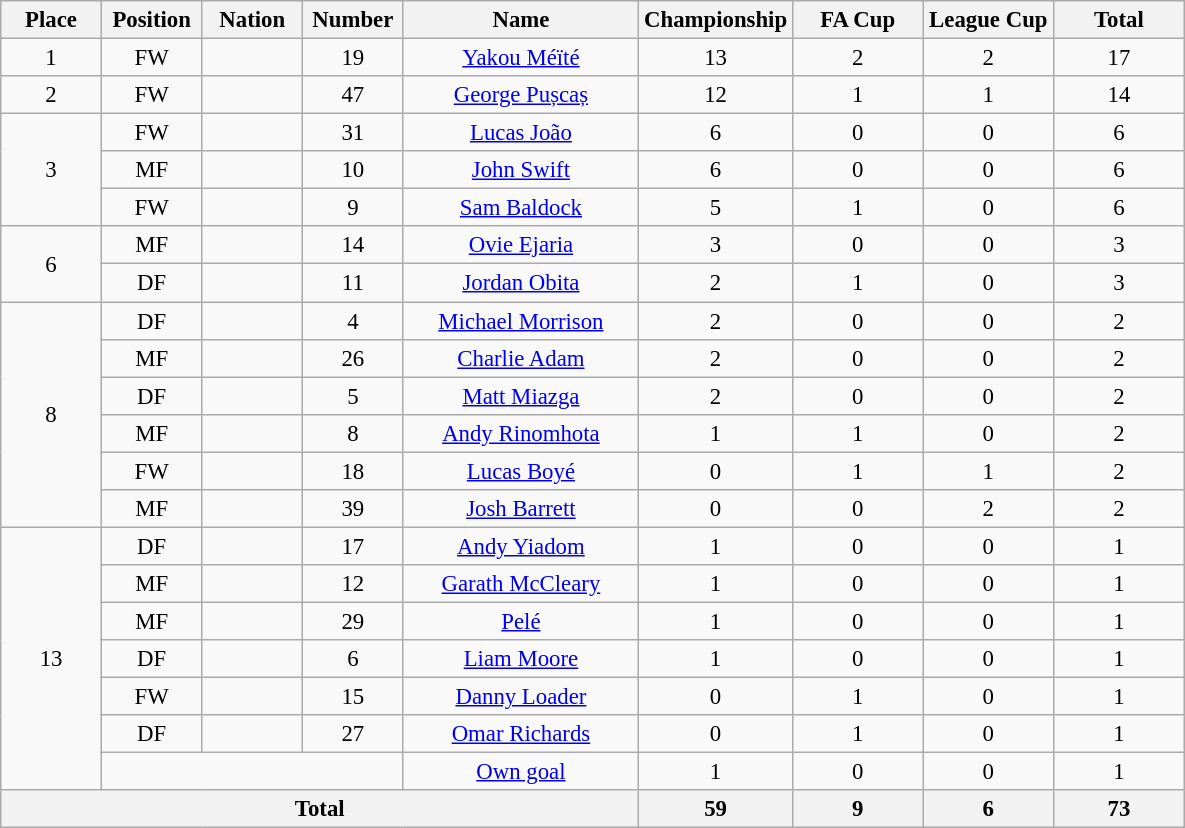<table class="wikitable" style="font-size: 95%; text-align: center">
<tr>
<th width=60>Place</th>
<th width=60>Position</th>
<th width=60>Nation</th>
<th width=60>Number</th>
<th width=150>Name</th>
<th width=80>Championship</th>
<th width=80>FA Cup</th>
<th width=80>League Cup</th>
<th width=80>Total</th>
</tr>
<tr>
<td>1</td>
<td>FW</td>
<td></td>
<td>19</td>
<td><a href='#'>Yakou Méïté</a></td>
<td>13</td>
<td>2</td>
<td>2</td>
<td>17</td>
</tr>
<tr>
<td>2</td>
<td>FW</td>
<td></td>
<td>47</td>
<td><a href='#'>George Pușcaș</a></td>
<td>12</td>
<td>1</td>
<td>1</td>
<td>14</td>
</tr>
<tr>
<td rowspan="3">3</td>
<td>FW</td>
<td></td>
<td>31</td>
<td><a href='#'>Lucas João</a></td>
<td>6</td>
<td>0</td>
<td>0</td>
<td>6</td>
</tr>
<tr>
<td>MF</td>
<td></td>
<td>10</td>
<td><a href='#'>John Swift</a></td>
<td>6</td>
<td>0</td>
<td>0</td>
<td>6</td>
</tr>
<tr>
<td>FW</td>
<td></td>
<td>9</td>
<td><a href='#'>Sam Baldock</a></td>
<td>5</td>
<td>1</td>
<td>0</td>
<td>6</td>
</tr>
<tr>
<td rowspan="2">6</td>
<td>MF</td>
<td></td>
<td>14</td>
<td><a href='#'>Ovie Ejaria</a></td>
<td>3</td>
<td>0</td>
<td>0</td>
<td>3</td>
</tr>
<tr>
<td>DF</td>
<td></td>
<td>11</td>
<td><a href='#'>Jordan Obita</a></td>
<td>2</td>
<td>1</td>
<td>0</td>
<td>3</td>
</tr>
<tr>
<td rowspan="6">8</td>
<td>DF</td>
<td></td>
<td>4</td>
<td><a href='#'>Michael Morrison</a></td>
<td>2</td>
<td>0</td>
<td>0</td>
<td>2</td>
</tr>
<tr>
<td>MF</td>
<td></td>
<td>26</td>
<td><a href='#'>Charlie Adam</a></td>
<td>2</td>
<td>0</td>
<td>0</td>
<td>2</td>
</tr>
<tr>
<td>DF</td>
<td></td>
<td>5</td>
<td><a href='#'>Matt Miazga</a></td>
<td>2</td>
<td>0</td>
<td>0</td>
<td>2</td>
</tr>
<tr>
<td>MF</td>
<td></td>
<td>8</td>
<td><a href='#'>Andy Rinomhota</a></td>
<td>1</td>
<td>1</td>
<td>0</td>
<td>2</td>
</tr>
<tr>
<td>FW</td>
<td></td>
<td>18</td>
<td><a href='#'>Lucas Boyé</a></td>
<td>0</td>
<td>1</td>
<td>1</td>
<td>2</td>
</tr>
<tr>
<td>MF</td>
<td></td>
<td>39</td>
<td><a href='#'>Josh Barrett</a></td>
<td>0</td>
<td>0</td>
<td>2</td>
<td>2</td>
</tr>
<tr>
<td rowspan="7">13</td>
<td>DF</td>
<td></td>
<td>17</td>
<td><a href='#'>Andy Yiadom</a></td>
<td>1</td>
<td>0</td>
<td>0</td>
<td>1</td>
</tr>
<tr>
<td>MF</td>
<td></td>
<td>12</td>
<td><a href='#'>Garath McCleary</a></td>
<td>1</td>
<td>0</td>
<td>0</td>
<td>1</td>
</tr>
<tr>
<td>MF</td>
<td></td>
<td>29</td>
<td><a href='#'>Pelé</a></td>
<td>1</td>
<td>0</td>
<td>0</td>
<td>1</td>
</tr>
<tr>
<td>DF</td>
<td></td>
<td>6</td>
<td><a href='#'>Liam Moore</a></td>
<td>1</td>
<td>0</td>
<td>0</td>
<td>1</td>
</tr>
<tr>
<td>FW</td>
<td></td>
<td>15</td>
<td><a href='#'>Danny Loader</a></td>
<td>0</td>
<td>1</td>
<td>0</td>
<td>1</td>
</tr>
<tr>
<td>DF</td>
<td></td>
<td>27</td>
<td><a href='#'>Omar Richards</a></td>
<td>0</td>
<td>1</td>
<td>0</td>
<td>1</td>
</tr>
<tr>
<td colspan="3"></td>
<td><a href='#'>Own goal</a></td>
<td>1</td>
<td>0</td>
<td>0</td>
<td>1</td>
</tr>
<tr>
<th colspan=5>Total</th>
<th>59</th>
<th>9</th>
<th>6</th>
<th>73</th>
</tr>
</table>
